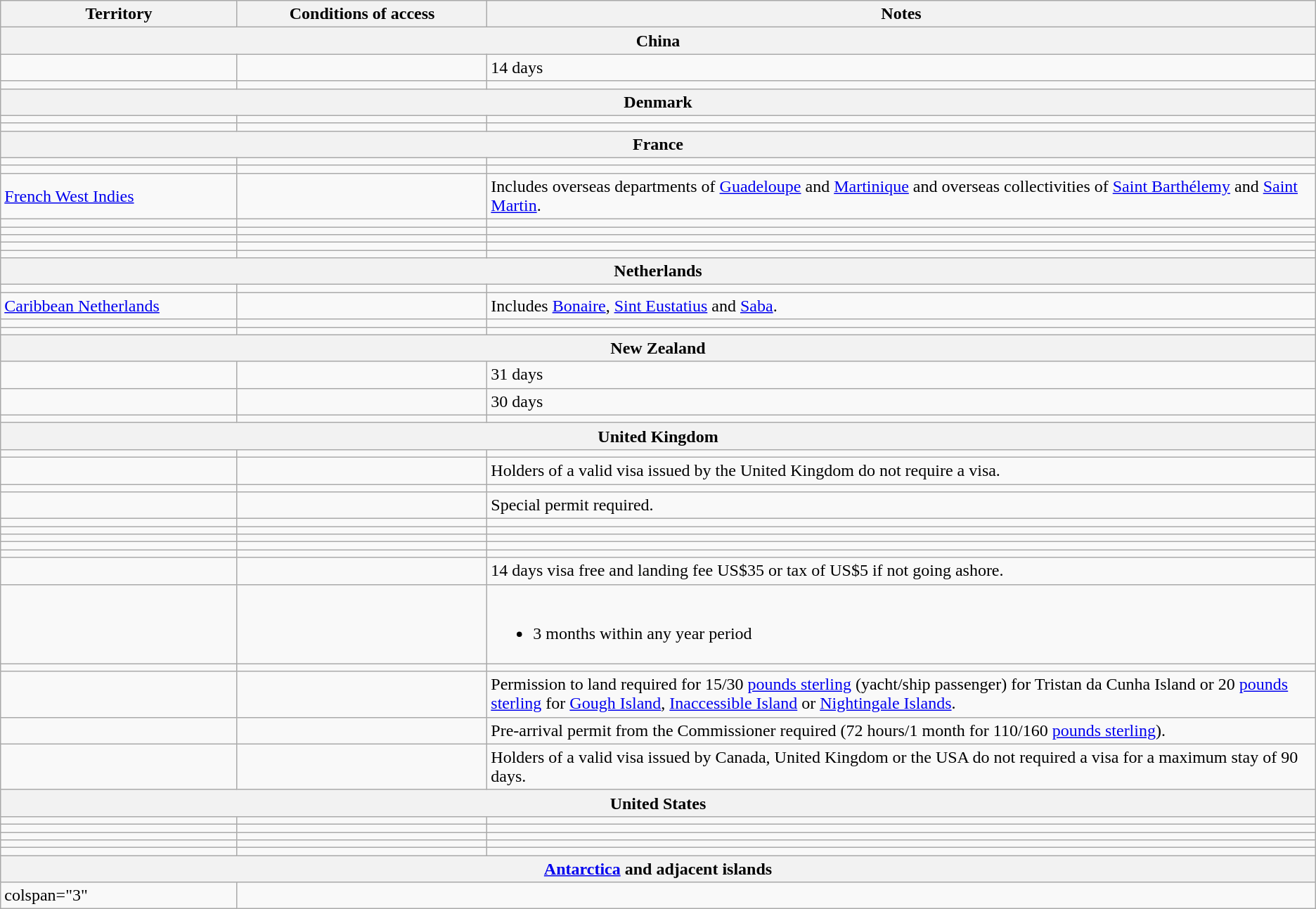<table class="wikitable" style="text-align: left; table-layout: fixed;">
<tr>
<th style="width:18%;">Territory</th>
<th style="width:19%;">Conditions of access</th>
<th>Notes</th>
</tr>
<tr>
<th colspan="3">China</th>
</tr>
<tr>
<td></td>
<td></td>
<td>14 days</td>
</tr>
<tr>
<td></td>
<td></td>
<td></td>
</tr>
<tr>
<th colspan="3">Denmark</th>
</tr>
<tr>
<td></td>
<td></td>
<td></td>
</tr>
<tr>
<td></td>
<td></td>
<td></td>
</tr>
<tr>
<th colspan="3">France</th>
</tr>
<tr>
<td></td>
<td></td>
<td></td>
</tr>
<tr>
<td></td>
<td></td>
<td></td>
</tr>
<tr>
<td> <a href='#'>French West Indies</a></td>
<td></td>
<td>Includes overseas departments of <a href='#'>Guadeloupe</a> and <a href='#'>Martinique</a> and overseas collectivities of <a href='#'>Saint Barthélemy</a> and <a href='#'>Saint Martin</a>.</td>
</tr>
<tr>
<td></td>
<td></td>
<td></td>
</tr>
<tr>
<td></td>
<td></td>
<td></td>
</tr>
<tr>
<td></td>
<td></td>
<td></td>
</tr>
<tr>
<td></td>
<td></td>
<td></td>
</tr>
<tr>
<td></td>
<td></td>
<td></td>
</tr>
<tr>
<th colspan="3">Netherlands</th>
</tr>
<tr>
<td></td>
<td></td>
<td></td>
</tr>
<tr>
<td> <a href='#'>Caribbean Netherlands</a></td>
<td></td>
<td>Includes <a href='#'>Bonaire</a>, <a href='#'>Sint Eustatius</a> and <a href='#'>Saba</a>.</td>
</tr>
<tr>
<td></td>
<td></td>
<td></td>
</tr>
<tr>
<td></td>
<td></td>
<td></td>
</tr>
<tr>
<th colspan="3">New Zealand</th>
</tr>
<tr>
<td></td>
<td></td>
<td>31 days</td>
</tr>
<tr>
<td></td>
<td></td>
<td>30 days</td>
</tr>
<tr>
<td></td>
<td></td>
<td></td>
</tr>
<tr>
<th colspan="3">United Kingdom</th>
</tr>
<tr>
<td></td>
<td></td>
<td></td>
</tr>
<tr>
<td></td>
<td></td>
<td>Holders of a valid visa issued by the United Kingdom do not require a visa.</td>
</tr>
<tr>
<td></td>
<td></td>
<td></td>
</tr>
<tr>
<td></td>
<td></td>
<td>Special permit required.</td>
</tr>
<tr>
<td></td>
<td></td>
<td></td>
</tr>
<tr>
<td></td>
<td></td>
<td></td>
</tr>
<tr>
<td></td>
<td></td>
<td></td>
</tr>
<tr>
<td></td>
<td></td>
<td></td>
</tr>
<tr>
<td></td>
<td></td>
<td></td>
</tr>
<tr>
<td></td>
<td></td>
<td>14 days visa free and landing fee US$35 or tax of US$5 if not going ashore.</td>
</tr>
<tr>
<td></td>
<td></td>
<td><br><ul><li>3 months within any year period</li></ul></td>
</tr>
<tr>
<td></td>
<td></td>
<td></td>
</tr>
<tr>
<td></td>
<td></td>
<td>Permission to land required for 15/30 <a href='#'>pounds sterling</a> (yacht/ship passenger) for Tristan da Cunha Island or 20 <a href='#'>pounds sterling</a> for <a href='#'>Gough Island</a>, <a href='#'>Inaccessible Island</a> or <a href='#'>Nightingale Islands</a>.</td>
</tr>
<tr>
<td></td>
<td></td>
<td>Pre-arrival permit from the Commissioner required (72 hours/1 month for 110/160 <a href='#'>pounds sterling</a>).</td>
</tr>
<tr>
<td></td>
<td></td>
<td>Holders of a valid visa issued by Canada, United Kingdom or the USA do not required a visa for a maximum stay of 90 days.</td>
</tr>
<tr>
<th colspan="3">United States</th>
</tr>
<tr>
<td></td>
<td></td>
<td></td>
</tr>
<tr>
<td></td>
<td></td>
<td></td>
</tr>
<tr>
<td></td>
<td></td>
<td></td>
</tr>
<tr>
<td></td>
<td></td>
<td></td>
</tr>
<tr>
<td></td>
<td></td>
<td></td>
</tr>
<tr>
<th colspan="3"><a href='#'>Antarctica</a> and adjacent islands</th>
</tr>
<tr>
<td>colspan="3" </td>
</tr>
</table>
